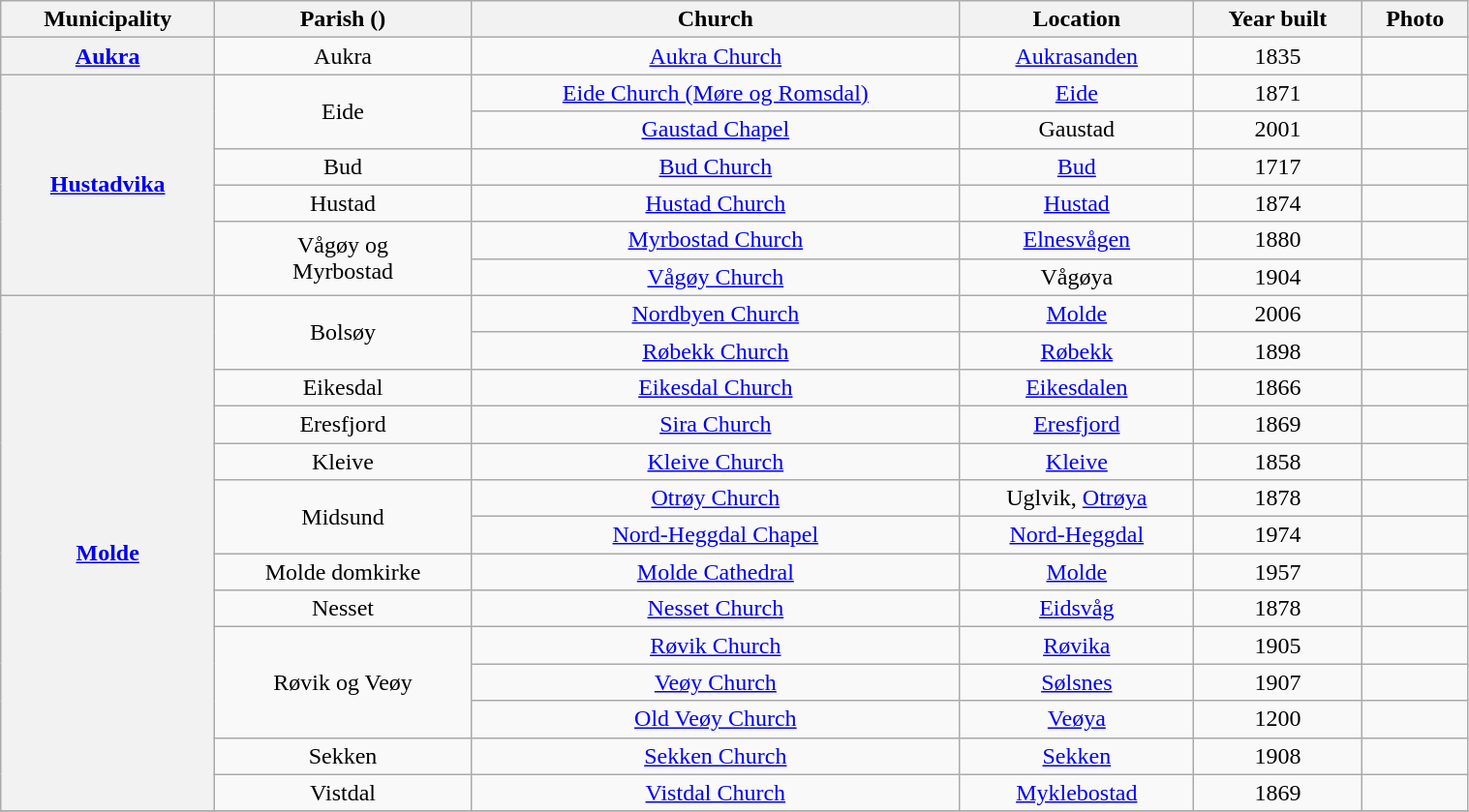<table class="wikitable" style="text-align: center; width: 80%;">
<tr>
<th>Municipality</th>
<th>Parish ()</th>
<th>Church</th>
<th>Location</th>
<th>Year built</th>
<th>Photo</th>
</tr>
<tr>
<th rowspan="1"><a href='#'>Aukra</a></th>
<td rowspan="1">Aukra</td>
<td><a href='#'>Aukra Church</a></td>
<td><a href='#'>Aukrasanden</a></td>
<td>1835</td>
<td></td>
</tr>
<tr>
<th rowspan="6"><a href='#'>Hustadvika</a></th>
<td rowspan="2">Eide</td>
<td><a href='#'>Eide Church (Møre og Romsdal)</a></td>
<td><a href='#'>Eide</a></td>
<td>1871</td>
<td></td>
</tr>
<tr>
<td><a href='#'>Gaustad Chapel</a></td>
<td>Gaustad</td>
<td>2001</td>
<td></td>
</tr>
<tr>
<td>Bud</td>
<td><a href='#'>Bud Church</a></td>
<td><a href='#'>Bud</a></td>
<td>1717</td>
<td></td>
</tr>
<tr>
<td>Hustad</td>
<td><a href='#'>Hustad Church</a></td>
<td><a href='#'>Hustad</a></td>
<td>1874</td>
<td></td>
</tr>
<tr>
<td rowspan="2">Vågøy og<br>Myrbostad</td>
<td><a href='#'>Myrbostad Church</a></td>
<td><a href='#'>Elnesvågen</a></td>
<td>1880</td>
<td></td>
</tr>
<tr>
<td><a href='#'>Vågøy Church</a></td>
<td>Vågøya</td>
<td>1904</td>
<td></td>
</tr>
<tr>
<th rowspan="14"><a href='#'>Molde</a></th>
<td rowspan="2">Bolsøy</td>
<td><a href='#'>Nordbyen Church</a></td>
<td><a href='#'>Molde</a></td>
<td>2006</td>
<td></td>
</tr>
<tr>
<td><a href='#'>Røbekk Church</a></td>
<td><a href='#'>Røbekk</a></td>
<td>1898</td>
<td></td>
</tr>
<tr>
<td>Eikesdal</td>
<td><a href='#'>Eikesdal Church</a></td>
<td><a href='#'>Eikesdalen</a></td>
<td>1866</td>
<td></td>
</tr>
<tr>
<td>Eresfjord</td>
<td><a href='#'>Sira Church</a></td>
<td><a href='#'>Eresfjord</a></td>
<td>1869</td>
<td></td>
</tr>
<tr>
<td>Kleive</td>
<td><a href='#'>Kleive Church</a></td>
<td><a href='#'>Kleive</a></td>
<td>1858</td>
<td></td>
</tr>
<tr>
<td rowspan="2">Midsund</td>
<td><a href='#'>Otrøy Church</a></td>
<td>Uglvik, <a href='#'>Otrøya</a></td>
<td>1878</td>
<td></td>
</tr>
<tr>
<td><a href='#'>Nord-Heggdal Chapel</a></td>
<td><a href='#'>Nord-Heggdal</a></td>
<td>1974</td>
<td></td>
</tr>
<tr>
<td>Molde domkirke</td>
<td><a href='#'>Molde Cathedral</a></td>
<td><a href='#'>Molde</a></td>
<td>1957</td>
<td></td>
</tr>
<tr>
<td>Nesset</td>
<td><a href='#'>Nesset Church</a></td>
<td><a href='#'>Eidsvåg</a></td>
<td>1878</td>
<td></td>
</tr>
<tr>
<td rowspan="3">Røvik og Veøy</td>
<td><a href='#'>Røvik Church</a></td>
<td><a href='#'>Røvika</a></td>
<td>1905</td>
<td></td>
</tr>
<tr>
<td><a href='#'>Veøy Church</a></td>
<td><a href='#'>Sølsnes</a></td>
<td>1907</td>
<td></td>
</tr>
<tr>
<td><a href='#'>Old Veøy Church</a></td>
<td><a href='#'>Veøya</a></td>
<td>1200</td>
<td></td>
</tr>
<tr>
<td>Sekken</td>
<td><a href='#'>Sekken Church</a></td>
<td><a href='#'>Sekken</a></td>
<td>1908</td>
<td></td>
</tr>
<tr>
<td>Vistdal</td>
<td><a href='#'>Vistdal Church</a></td>
<td><a href='#'>Myklebostad</a></td>
<td>1869</td>
<td></td>
</tr>
<tr>
</tr>
</table>
